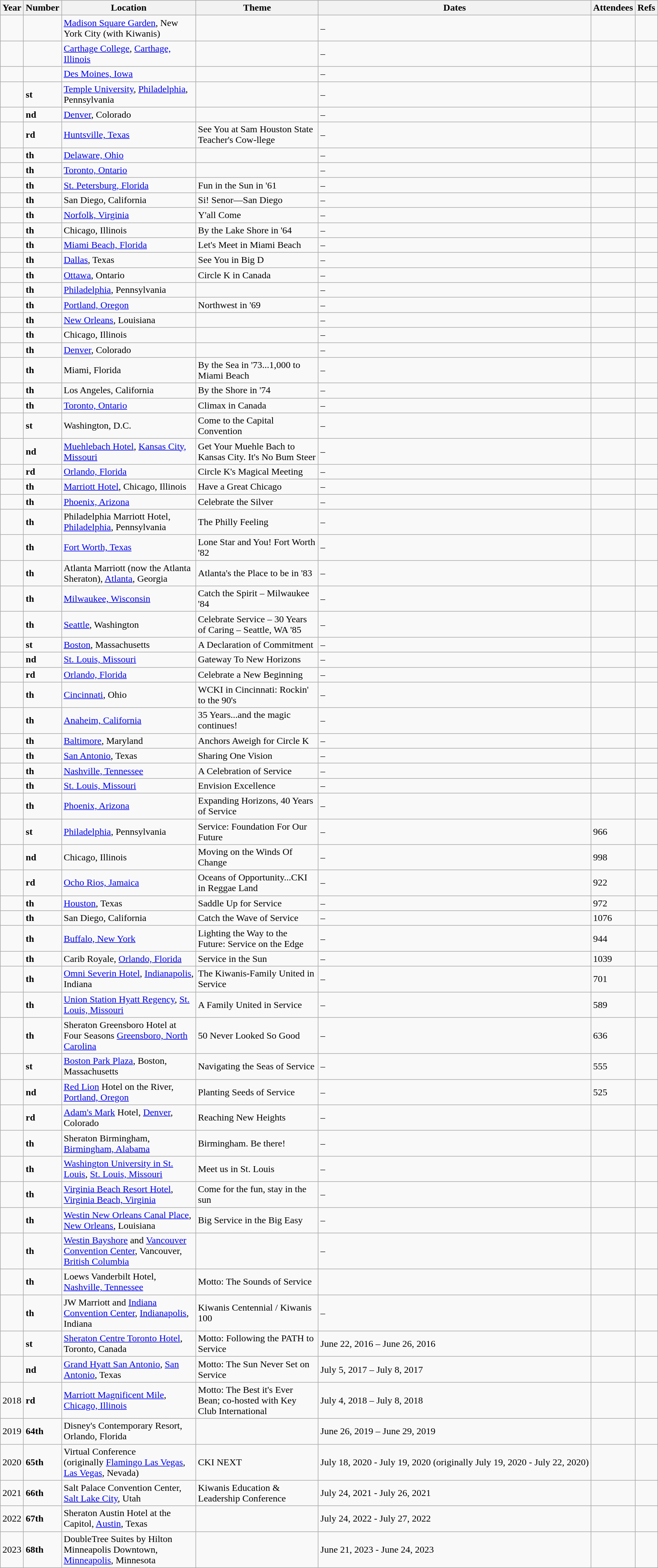<table class="wikitable sortable">
<tr>
<th style="width:10px;">Year</th>
<th style="width:20px;">Number</th>
<th style="width:220px;">Location</th>
<th style="width:200px;">Theme</th>
<th style="width:*;">Dates</th>
<th style="width:15px;">Attendees</th>
<th style="width:10px;">Refs</th>
</tr>
<tr>
<td></td>
<td></td>
<td><a href='#'>Madison Square Garden</a>, New York City (with Kiwanis)</td>
<td></td>
<td> – </td>
<td></td>
<td></td>
</tr>
<tr>
<td></td>
<td></td>
<td><a href='#'>Carthage College</a>, <a href='#'>Carthage, Illinois</a></td>
<td></td>
<td> – </td>
<td></td>
<td></td>
</tr>
<tr>
<td></td>
<td></td>
<td><a href='#'>Des Moines, Iowa</a></td>
<td></td>
<td> – </td>
<td></td>
<td></td>
</tr>
<tr>
<td></td>
<td><strong>st</strong></td>
<td><a href='#'>Temple University</a>, <a href='#'>Philadelphia</a>, Pennsylvania</td>
<td></td>
<td> – </td>
<td></td>
<td></td>
</tr>
<tr>
<td></td>
<td><strong>nd</strong></td>
<td><a href='#'>Denver</a>, Colorado</td>
<td></td>
<td> – </td>
<td></td>
<td></td>
</tr>
<tr>
<td></td>
<td><strong>rd</strong></td>
<td><a href='#'>Huntsville, Texas</a></td>
<td>See You at Sam Houston State Teacher's Cow-llege</td>
<td> – </td>
<td></td>
<td></td>
</tr>
<tr>
<td></td>
<td><strong>th</strong></td>
<td><a href='#'>Delaware, Ohio</a></td>
<td></td>
<td> – </td>
<td></td>
<td></td>
</tr>
<tr>
<td></td>
<td><strong>th</strong></td>
<td><a href='#'>Toronto, Ontario</a></td>
<td></td>
<td> – </td>
<td></td>
<td></td>
</tr>
<tr>
<td></td>
<td><strong>th</strong></td>
<td><a href='#'>St. Petersburg, Florida</a></td>
<td>Fun in the Sun in '61</td>
<td> – </td>
<td></td>
<td></td>
</tr>
<tr>
<td></td>
<td><strong>th</strong></td>
<td>San Diego, California</td>
<td>Si! Senor—San Diego</td>
<td> – </td>
<td></td>
<td></td>
</tr>
<tr>
<td></td>
<td><strong>th</strong></td>
<td><a href='#'>Norfolk, Virginia</a></td>
<td>Y'all Come</td>
<td> – </td>
<td></td>
<td></td>
</tr>
<tr>
<td></td>
<td><strong>th</strong></td>
<td>Chicago, Illinois</td>
<td>By the Lake Shore in '64</td>
<td> – </td>
<td></td>
<td></td>
</tr>
<tr>
<td></td>
<td><strong>th</strong></td>
<td><a href='#'>Miami Beach, Florida</a></td>
<td>Let's Meet in Miami Beach</td>
<td> – </td>
<td></td>
<td></td>
</tr>
<tr>
<td></td>
<td><strong>th</strong></td>
<td><a href='#'>Dallas</a>, Texas</td>
<td>See You in Big D</td>
<td> – </td>
<td></td>
<td></td>
</tr>
<tr>
<td></td>
<td><strong>th</strong></td>
<td><a href='#'>Ottawa</a>, Ontario</td>
<td>Circle K in Canada</td>
<td> – </td>
<td></td>
<td></td>
</tr>
<tr>
<td></td>
<td><strong>th</strong></td>
<td><a href='#'>Philadelphia</a>, Pennsylvania</td>
<td></td>
<td> – </td>
<td></td>
<td></td>
</tr>
<tr>
<td></td>
<td><strong>th</strong></td>
<td><a href='#'>Portland, Oregon</a></td>
<td>Northwest in '69</td>
<td> – </td>
<td></td>
<td></td>
</tr>
<tr>
<td></td>
<td><strong>th</strong></td>
<td><a href='#'>New Orleans</a>, Louisiana</td>
<td></td>
<td> – </td>
<td></td>
<td></td>
</tr>
<tr>
<td></td>
<td><strong>th</strong></td>
<td>Chicago, Illinois</td>
<td></td>
<td> – </td>
<td></td>
<td></td>
</tr>
<tr>
<td></td>
<td><strong>th</strong></td>
<td><a href='#'>Denver</a>, Colorado</td>
<td></td>
<td> – </td>
<td></td>
<td></td>
</tr>
<tr>
<td></td>
<td><strong>th</strong></td>
<td>Miami, Florida</td>
<td>By the Sea in '73...1,000 to Miami Beach</td>
<td> – </td>
<td></td>
<td></td>
</tr>
<tr>
<td></td>
<td><strong>th</strong></td>
<td>Los Angeles, California</td>
<td>By the Shore in '74</td>
<td> – </td>
<td></td>
<td></td>
</tr>
<tr>
<td></td>
<td><strong>th</strong></td>
<td><a href='#'>Toronto, Ontario</a></td>
<td>Climax in Canada</td>
<td> – </td>
<td></td>
<td></td>
</tr>
<tr>
<td></td>
<td><strong>st</strong></td>
<td>Washington, D.C.</td>
<td>Come to the Capital Convention</td>
<td> – </td>
<td></td>
<td></td>
</tr>
<tr>
<td></td>
<td><strong>nd</strong></td>
<td><a href='#'>Muehlebach Hotel</a>, <a href='#'>Kansas City, Missouri</a></td>
<td>Get Your Muehle Bach to Kansas City. It's No Bum Steer</td>
<td> – </td>
<td></td>
<td></td>
</tr>
<tr>
<td></td>
<td><strong>rd</strong></td>
<td><a href='#'>Orlando, Florida</a></td>
<td>Circle K's Magical Meeting</td>
<td> – </td>
<td></td>
<td></td>
</tr>
<tr>
<td></td>
<td><strong>th</strong></td>
<td><a href='#'>Marriott Hotel</a>, Chicago, Illinois</td>
<td>Have a Great Chicago</td>
<td> – </td>
<td></td>
<td></td>
</tr>
<tr>
<td></td>
<td><strong>th</strong></td>
<td><a href='#'>Phoenix, Arizona</a></td>
<td>Celebrate the Silver</td>
<td> – </td>
<td></td>
<td></td>
</tr>
<tr>
<td></td>
<td><strong>th</strong></td>
<td>Philadelphia Marriott Hotel, <a href='#'>Philadelphia</a>, Pennsylvania</td>
<td>The Philly Feeling</td>
<td> – </td>
<td></td>
<td></td>
</tr>
<tr>
<td></td>
<td><strong>th</strong></td>
<td><a href='#'>Fort Worth, Texas</a></td>
<td>Lone Star and You! Fort Worth '82</td>
<td> – </td>
<td></td>
<td></td>
</tr>
<tr>
<td></td>
<td><strong>th</strong></td>
<td>Atlanta Marriott (now the Atlanta Sheraton), <a href='#'>Atlanta</a>, Georgia</td>
<td>Atlanta's the Place to be in '83</td>
<td> – </td>
<td></td>
<td></td>
</tr>
<tr>
<td></td>
<td><strong>th</strong></td>
<td><a href='#'>Milwaukee, Wisconsin</a></td>
<td>Catch the Spirit – Milwaukee '84</td>
<td> – </td>
<td></td>
<td></td>
</tr>
<tr>
<td></td>
<td><strong>th</strong></td>
<td><a href='#'>Seattle</a>, Washington</td>
<td>Celebrate Service – 30 Years of Caring – Seattle, WA '85</td>
<td> – </td>
<td></td>
<td></td>
</tr>
<tr>
<td></td>
<td><strong>st</strong></td>
<td><a href='#'>Boston</a>, Massachusetts</td>
<td>A Declaration of Commitment</td>
<td> – </td>
<td></td>
<td></td>
</tr>
<tr>
<td></td>
<td><strong>nd</strong></td>
<td><a href='#'>St. Louis, Missouri</a></td>
<td>Gateway To New Horizons</td>
<td> – </td>
<td></td>
<td></td>
</tr>
<tr>
<td></td>
<td><strong>rd</strong></td>
<td><a href='#'>Orlando, Florida</a></td>
<td>Celebrate a New Beginning</td>
<td> – </td>
<td></td>
<td></td>
</tr>
<tr>
<td></td>
<td><strong>th</strong></td>
<td><a href='#'>Cincinnati</a>, Ohio</td>
<td>WCKI in Cincinnati: Rockin' to the 90's</td>
<td> – </td>
<td></td>
<td></td>
</tr>
<tr>
<td></td>
<td><strong>th</strong></td>
<td><a href='#'>Anaheim, California</a></td>
<td>35 Years...and the magic continues!</td>
<td> – </td>
<td></td>
<td></td>
</tr>
<tr>
<td></td>
<td><strong>th</strong></td>
<td><a href='#'>Baltimore</a>, Maryland</td>
<td>Anchors Aweigh for Circle K</td>
<td> – </td>
<td></td>
<td></td>
</tr>
<tr>
<td></td>
<td><strong>th</strong></td>
<td><a href='#'>San Antonio</a>, Texas</td>
<td>Sharing One Vision</td>
<td> – </td>
<td></td>
<td></td>
</tr>
<tr>
<td></td>
<td><strong>th</strong></td>
<td><a href='#'>Nashville, Tennessee</a></td>
<td>A Celebration of Service</td>
<td> – </td>
<td></td>
<td></td>
</tr>
<tr>
<td></td>
<td><strong>th</strong></td>
<td><a href='#'>St. Louis, Missouri</a></td>
<td>Envision Excellence</td>
<td> – </td>
<td></td>
<td></td>
</tr>
<tr>
<td></td>
<td><strong>th</strong></td>
<td><a href='#'>Phoenix, Arizona</a></td>
<td>Expanding Horizons, 40 Years of Service</td>
<td> – </td>
<td></td>
<td></td>
</tr>
<tr>
<td></td>
<td><strong>st</strong></td>
<td><a href='#'>Philadelphia</a>, Pennsylvania</td>
<td>Service: Foundation For Our Future</td>
<td> – </td>
<td>966</td>
<td></td>
</tr>
<tr>
<td></td>
<td><strong>nd</strong></td>
<td>Chicago, Illinois</td>
<td>Moving on the Winds Of Change</td>
<td> – </td>
<td>998</td>
<td></td>
</tr>
<tr>
<td></td>
<td><strong>rd</strong></td>
<td><a href='#'>Ocho Rios, Jamaica</a></td>
<td>Oceans of Opportunity...CKI in Reggae Land</td>
<td> – </td>
<td>922</td>
<td></td>
</tr>
<tr>
<td></td>
<td><strong>th</strong></td>
<td><a href='#'>Houston</a>, Texas</td>
<td>Saddle Up for Service</td>
<td> – </td>
<td>972</td>
<td></td>
</tr>
<tr>
<td></td>
<td><strong>th</strong></td>
<td>San Diego, California</td>
<td>Catch the Wave of Service</td>
<td> – </td>
<td>1076</td>
<td></td>
</tr>
<tr>
<td></td>
<td><strong>th</strong></td>
<td><a href='#'>Buffalo, New York</a></td>
<td>Lighting the Way to the Future: Service on the Edge</td>
<td> – </td>
<td>944</td>
<td></td>
</tr>
<tr>
<td></td>
<td><strong>th</strong></td>
<td>Carib Royale, <a href='#'>Orlando, Florida</a></td>
<td>Service in the Sun</td>
<td> – </td>
<td>1039</td>
<td></td>
</tr>
<tr>
<td></td>
<td><strong>th</strong></td>
<td><a href='#'>Omni Severin Hotel</a>, <a href='#'>Indianapolis</a>, Indiana</td>
<td>The Kiwanis-Family United in Service</td>
<td> – </td>
<td>701</td>
<td></td>
</tr>
<tr>
<td></td>
<td><strong>th</strong></td>
<td><a href='#'>Union Station Hyatt Regency</a>, <a href='#'>St. Louis, Missouri</a></td>
<td>A Family United in Service</td>
<td> – </td>
<td>589</td>
<td></td>
</tr>
<tr>
<td></td>
<td><strong>th</strong></td>
<td>Sheraton Greensboro Hotel at Four Seasons <a href='#'>Greensboro, North Carolina</a></td>
<td>50 Never Looked So Good</td>
<td> – </td>
<td>636</td>
<td></td>
</tr>
<tr>
<td></td>
<td><strong>st</strong></td>
<td><a href='#'>Boston Park Plaza</a>, Boston, Massachusetts</td>
<td>Navigating the Seas of Service</td>
<td> – </td>
<td>555</td>
<td></td>
</tr>
<tr>
<td></td>
<td><strong>nd</strong></td>
<td><a href='#'>Red Lion</a> Hotel on the River, <a href='#'>Portland, Oregon</a></td>
<td>Planting Seeds of Service</td>
<td> – </td>
<td>525</td>
<td></td>
</tr>
<tr>
<td></td>
<td><strong>rd</strong></td>
<td><a href='#'>Adam's Mark</a> Hotel, <a href='#'>Denver</a>, Colorado</td>
<td>Reaching New Heights</td>
<td> – </td>
<td></td>
<td></td>
</tr>
<tr>
<td></td>
<td><strong>th</strong></td>
<td>Sheraton Birmingham, <a href='#'>Birmingham, Alabama</a></td>
<td>Birmingham. Be there!</td>
<td> – </td>
<td></td>
<td></td>
</tr>
<tr>
<td></td>
<td><strong>th</strong></td>
<td><a href='#'>Washington University in St. Louis</a>, <a href='#'>St. Louis, Missouri</a></td>
<td>Meet us in St. Louis</td>
<td> – </td>
<td></td>
<td></td>
</tr>
<tr>
<td></td>
<td><strong>th</strong></td>
<td><a href='#'>Virginia Beach Resort Hotel</a>, <a href='#'>Virginia Beach, Virginia</a></td>
<td>Come for the fun, stay in the sun</td>
<td> – </td>
<td></td>
<td></td>
</tr>
<tr>
<td></td>
<td><strong>th</strong></td>
<td><a href='#'>Westin New Orleans Canal Place</a>, <a href='#'>New Orleans</a>, Louisiana</td>
<td>Big Service in the Big Easy</td>
<td> – </td>
<td></td>
<td></td>
</tr>
<tr>
<td></td>
<td><strong>th</strong></td>
<td><a href='#'>Westin Bayshore</a> and <a href='#'>Vancouver Convention Center</a>, Vancouver, <a href='#'>British Columbia</a></td>
<td></td>
<td> – </td>
<td></td>
<td></td>
</tr>
<tr>
<td></td>
<td><strong>th</strong></td>
<td>Loews Vanderbilt Hotel, <a href='#'>Nashville, Tennessee</a></td>
<td>Motto: The Sounds of Service</td>
<td></td>
<td></td>
<td></td>
</tr>
<tr>
<td></td>
<td><strong>th</strong></td>
<td>JW Marriott and <a href='#'>Indiana Convention Center</a>, <a href='#'>Indianapolis</a>, Indiana</td>
<td>Kiwanis Centennial / Kiwanis 100</td>
<td> – </td>
<td></td>
<td></td>
</tr>
<tr>
<td></td>
<td><strong>st</strong></td>
<td><a href='#'>Sheraton Centre Toronto Hotel</a>, Toronto, Canada</td>
<td>Motto: Following the PATH to Service</td>
<td>June 22, 2016 – June 26, 2016</td>
<td></td>
<td></td>
</tr>
<tr>
<td></td>
<td><strong>nd</strong></td>
<td><a href='#'>Grand Hyatt San Antonio</a>, <a href='#'>San Antonio</a>, Texas</td>
<td>Motto: The Sun Never Set on Service</td>
<td>July 5, 2017 – July 8, 2017</td>
<td></td>
<td></td>
</tr>
<tr>
<td>2018</td>
<td><strong>rd</strong></td>
<td><a href='#'>Marriott Magnificent Mile</a>, <a href='#'>Chicago, Illinois</a></td>
<td>Motto: The Best it's Ever Bean; co-hosted with Key Club International</td>
<td>July 4, 2018 – July 8, 2018</td>
<td></td>
<td></td>
</tr>
<tr>
<td>2019</td>
<td><strong>64th</strong></td>
<td>Disney's Contemporary Resort, Orlando, Florida</td>
<td></td>
<td>June 26, 2019 – June 29, 2019</td>
<td></td>
<td></td>
</tr>
<tr>
<td>2020</td>
<td><strong>65th</strong></td>
<td>Virtual Conference<br>(originally <a href='#'>Flamingo Las Vegas</a>, <a href='#'>Las Vegas</a>, Nevada)</td>
<td>CKI NEXT</td>
<td>July 18, 2020 - July 19, 2020 (originally July 19, 2020 - July 22, 2020)</td>
<td></td>
<td></td>
</tr>
<tr>
<td>2021</td>
<td><strong>66th</strong></td>
<td>Salt Palace Convention Center, <a href='#'>Salt Lake City</a>, Utah</td>
<td>Kiwanis Education & Leadership Conference</td>
<td>July 24, 2021 - July 26, 2021</td>
<td></td>
<td></td>
</tr>
<tr>
<td>2022</td>
<td><strong>67th</strong></td>
<td>Sheraton Austin Hotel at the Capitol, <a href='#'>Austin</a>, Texas</td>
<td></td>
<td>July 24, 2022 - July 27, 2022</td>
<td></td>
<td></td>
</tr>
<tr>
<td>2023</td>
<td><strong>68th</strong></td>
<td>DoubleTree Suites by Hilton Minneapolis Downtown, <a href='#'>Minneapolis</a>, Minnesota</td>
<td></td>
<td>June 21, 2023 - June 24, 2023</td>
<td></td>
<td></td>
</tr>
</table>
